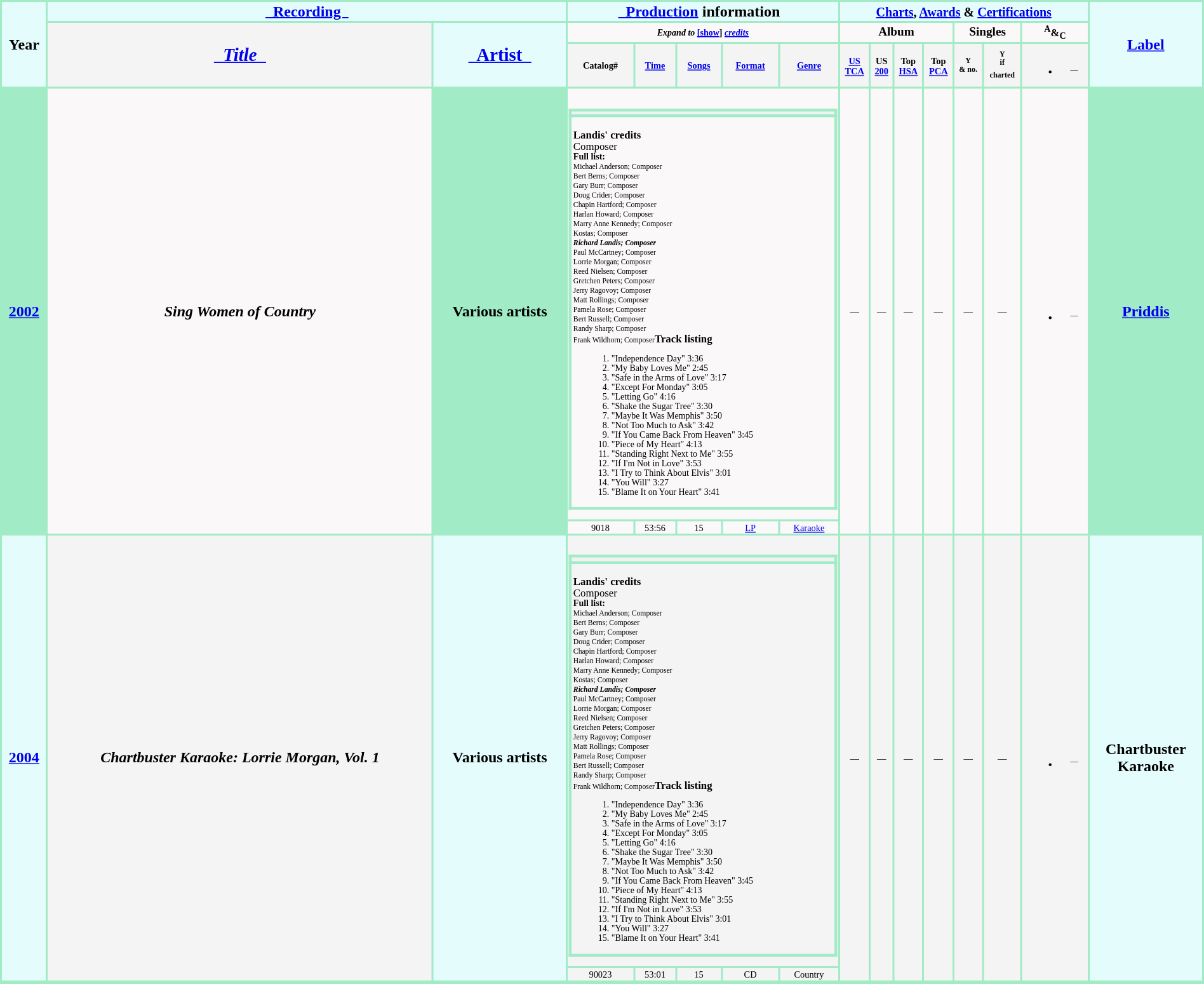<table style="text-align:center; background-color:#a1ebc6; width:100%">
<tr>
<th rowspan="3" style="background-color:#e4fcfc">Year</th>
<th colspan="2" style="background-color:#e4fcfc"><a href='#'>  Recording  </a></th>
<th colspan="5" style="background-color:#e4fcfc"><a href='#'>  Production</a> information  </th>
<th colspan="7" style="background-color:#e4fcfc"><small><a href='#'>Charts</a>, <a href='#'>Awards</a> & <a href='#'>Certifications</a></small></th>
<th rowspan="3" style="background-color:#e4fcfc"><a href='#'>Label</a></th>
</tr>
<tr>
<th rowspan="2" style="background-color:#f4f4f5"><BIG><em><a href='#'>  Title  </a></em></BIG></th>
<th rowspan="2" style="background-color:#e4fcfc"><BIG><a href='#'>  Artist  </a></BIG></th>
<th colspan="5" style="font-size:7pt;background-color:#faf8f8"><em>Expand to</em> <a href='#'>[show</a>] <em><a href='#'>credits</a></em></th>
<th colspan="4" style="font-size:80%;background-color:#faf8f8">Album</th>
<th colspan="2" style="font-size:80%;background-color:#faf8f8">Singles</th>
<th style="font-size:70%;background-color:#faf8f8"> <sup>A</sup>&<sub>C</sub> </th>
</tr>
<tr style="font-size:60%;background-color:#f4f4f5">
<th>Catalog#</th>
<th><a href='#'>Time</a></th>
<th><a href='#'>Songs</a></th>
<th><a href='#'>Format</a></th>
<th><a href='#'>Genre</a></th>
<th><a href='#'>US</a><br><a href='#'>TCA</a></th>
<th>US<br><a href='#'>200</a></th>
<th>Top<br><a href='#'>HSA</a></th>
<th>Top<br><a href='#'>PCA</a></th>
<th><small><span>Y</span></small><br><sup>& no.</sup></th>
<th><small><span>Y</span></small><br><sup>if</sup><br><sup>charted</sup></th>
<th><br><ul><li><sup>—</sup></li></ul></th>
</tr>
<tr>
<th rowspan="2"><a href='#'>2002</a></th>
<th rowspan="2" style="background:#faf8f8"><em>Sing Women of Country</em></th>
<th rowspan="2">Various artists</th>
<td colspan="5" style="font-size:7pt; background:#faf8f8"><br><table class="wikitable collapsible collapsed" style="background:transparent; width:100%;border:2px solid #a1ebc6">
<tr>
<th style="border:3px solid #a1ebc6"></th>
</tr>
<tr>
<td style="border:3px solid #a1ebc6; text-align:left"><br><strong><BIG>Landis' credits</BIG></strong><br>
<BIG>Composer</BIG><br><strong>Full list:</strong> <br>
<small>Michael Anderson; Composer <br> Bert Berns; Composer <br> Gary Burr; Composer <br> Doug Crider; Composer <br> Chapin Hartford; Composer <br> Harlan Howard; Composer <br> Marry Anne Kennedy; Composer <br> Kostas; Composer <br> <strong><em>Richard Landis; Composer</em></strong> <br> Paul McCartney; Composer <br> Lorrie Morgan; Composer <br> Reed Nielsen; Composer <br> Gretchen Peters; Composer <br> Jerry Ragovoy; Composer <br> Matt Rollings; Composer <br> Pamela Rose; Composer <br> Bert Russell; Composer <br> Randy Sharp; Composer <br> Frank Wildhorn; Composer</small><BIG><strong>Track listing</strong></BIG><ol><li>"Independence Day" 3:36</li><li>"My Baby Loves Me" 2:45</li><li>"Safe in the Arms of Love" 3:17</li><li>"Except For Monday" 3:05</li><li>"Letting Go" 4:16</li><li>"Shake the Sugar Tree" 3:30</li><li>"Maybe It Was Memphis" 3:50</li><li>"Not Too Much to Ask" 3:42</li><li>"If You Came Back From Heaven" 3:45</li><li>"Piece of My Heart" 4:13</li><li>"Standing Right Next to Me" 3:55</li><li>"If I'm Not in Love" 3:53</li><li>"I Try to Think About Elvis" 3:01</li><li>"You Will" 3:27</li><li>"Blame It on Your Heart" 3:41</li></ol></td>
</tr>
</table>
</td>
<td rowspan="2" style="font-size:60%;background:#faf8f8">—</td>
<td rowspan="2" style="font-size:60%;background:#faf8f8">—</td>
<td rowspan="2" style="font-size:60%;background:#faf8f8">—</td>
<td rowspan="2" style="font-size:60%;background:#faf8f8">—</td>
<td rowspan="2" style="font-size:60%;background:#faf8f8">—</td>
<td rowspan="2" style="font-size:60%;background:#faf8f8">—</td>
<td rowspan="2" style="font-size:60%;background:#faf8f8"><br><ul><li><sup>—</sup></li></ul></td>
<th rowspan="2"><a href='#'>Priddis</a></th>
</tr>
<tr style="font-size:60%;background:#faf8f8">
<td>9018</td>
<td>53:56</td>
<td>15</td>
<td><a href='#'>LP</a></td>
<td><a href='#'>Karaoke</a></td>
</tr>
<tr>
<th rowspan="2" style="background:#e4fcfc"><a href='#'>2004</a></th>
<th rowspan="2" style="background:#f4f4f5"><em>Chartbuster Karaoke: Lorrie Morgan, Vol. 1</em></th>
<th rowspan="2" style="background:#e4fcfc">Various artists</th>
<td colspan="5" style="font-size:7pt;background:#f4f4f5"><br><table class="wikitable collapsible collapsed" style="background:transparent; width:100%;border:2px solid #a1ebc6">
<tr>
<th style="border:3px solid #a1ebc6"></th>
</tr>
<tr>
<td style="border:3px solid #a1ebc6; text-align:left"><br><strong><BIG>Landis' credits</BIG></strong><br>
<BIG>Composer</BIG><br><strong>Full list:</strong> <br>
<small>Michael Anderson; Composer <br> Bert Berns; Composer <br> Gary Burr; Composer <br> Doug Crider; Composer <br> Chapin Hartford; Composer <br> Harlan Howard; Composer <br> Marry Anne Kennedy; Composer <br> Kostas; Composer <br> <strong><em>Richard Landis; Composer</em></strong> <br> Paul McCartney; Composer <br> Lorrie Morgan; Composer <br> Reed Nielsen; Composer <br> Gretchen Peters; Composer <br> Jerry Ragovoy; Composer <br> Matt Rollings; Composer <br> Pamela Rose; Composer <br> Bert Russell; Composer <br> Randy Sharp; Composer <br> Frank Wildhorn; Composer</small><BIG><strong>Track listing</strong></BIG><ol><li>"Independence Day" 3:36</li><li>"My Baby Loves Me" 2:45</li><li>"Safe in the Arms of Love" 3:17</li><li>"Except For Monday" 3:05</li><li>"Letting Go" 4:16</li><li>"Shake the Sugar Tree" 3:30</li><li>"Maybe It Was Memphis" 3:50</li><li>"Not Too Much to Ask" 3:42</li><li>"If You Came Back From Heaven" 3:45</li><li>"Piece of My Heart" 4:13</li><li>"Standing Right Next to Me" 3:55</li><li>"If I'm Not in Love" 3:53</li><li>"I Try to Think About Elvis" 3:01</li><li>"You Will" 3:27</li><li>"Blame It on Your Heart" 3:41</li></ol></td>
</tr>
</table>
</td>
<td rowspan="2" style="font-size:60%;background:#f4f4f5">—</td>
<td rowspan="2" style="font-size:60%;background:#f4f4f5">—</td>
<td rowspan="2" style="font-size:60%;background:#f4f4f5">—</td>
<td rowspan="2" style="font-size:60%;background:#f4f4f5">—</td>
<td rowspan="2" style="font-size:60%;background:#f4f4f5">—</td>
<td rowspan="2" style="font-size:60%;background:#f4f4f5">—</td>
<td rowspan="2" style="font-size:60%;background:#f4f4f5"><br><ul><li><sup>—</sup></li></ul></td>
<th rowspan="2" style="background:#e4fcfc">Chartbuster<br>Karaoke</th>
</tr>
<tr style="font-size:60%;background:#f4f4f5">
<td>90023</td>
<td>53:01</td>
<td>15</td>
<td>CD</td>
<td>Country</td>
</tr>
<tr>
</tr>
</table>
